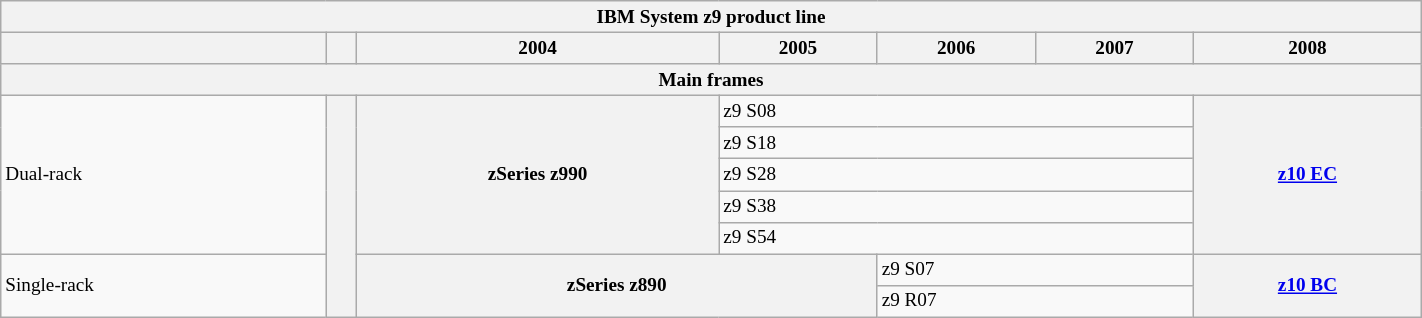<table class="wikitable mw-collapsible mw-collapsed" style="min-width: 75%; font-size: 80%;">
<tr>
<th colspan="7" style="text-align:center;">IBM System z9 product line</th>
</tr>
<tr>
<th></th>
<th></th>
<th>2004</th>
<th>2005</th>
<th>2006</th>
<th>2007</th>
<th>2008</th>
</tr>
<tr>
<th colspan="7">Main frames</th>
</tr>
<tr>
<td rowspan="5">Dual-rack</td>
<th rowspan="7"></th>
<th rowspan="5">zSeries z990</th>
<td colspan="3">z9 S08</td>
<th rowspan="5"><a href='#'>z10 EC</a></th>
</tr>
<tr>
<td colspan="3">z9 S18</td>
</tr>
<tr>
<td colspan="3">z9 S28</td>
</tr>
<tr>
<td colspan="3">z9 S38</td>
</tr>
<tr>
<td colspan="3">z9 S54</td>
</tr>
<tr>
<td rowspan="2">Single-rack</td>
<th colspan="2" rowspan="2">zSeries z890</th>
<td colspan="2">z9 S07</td>
<th rowspan="2"><a href='#'>z10 BC</a></th>
</tr>
<tr>
<td colspan="2">z9 R07</td>
</tr>
</table>
